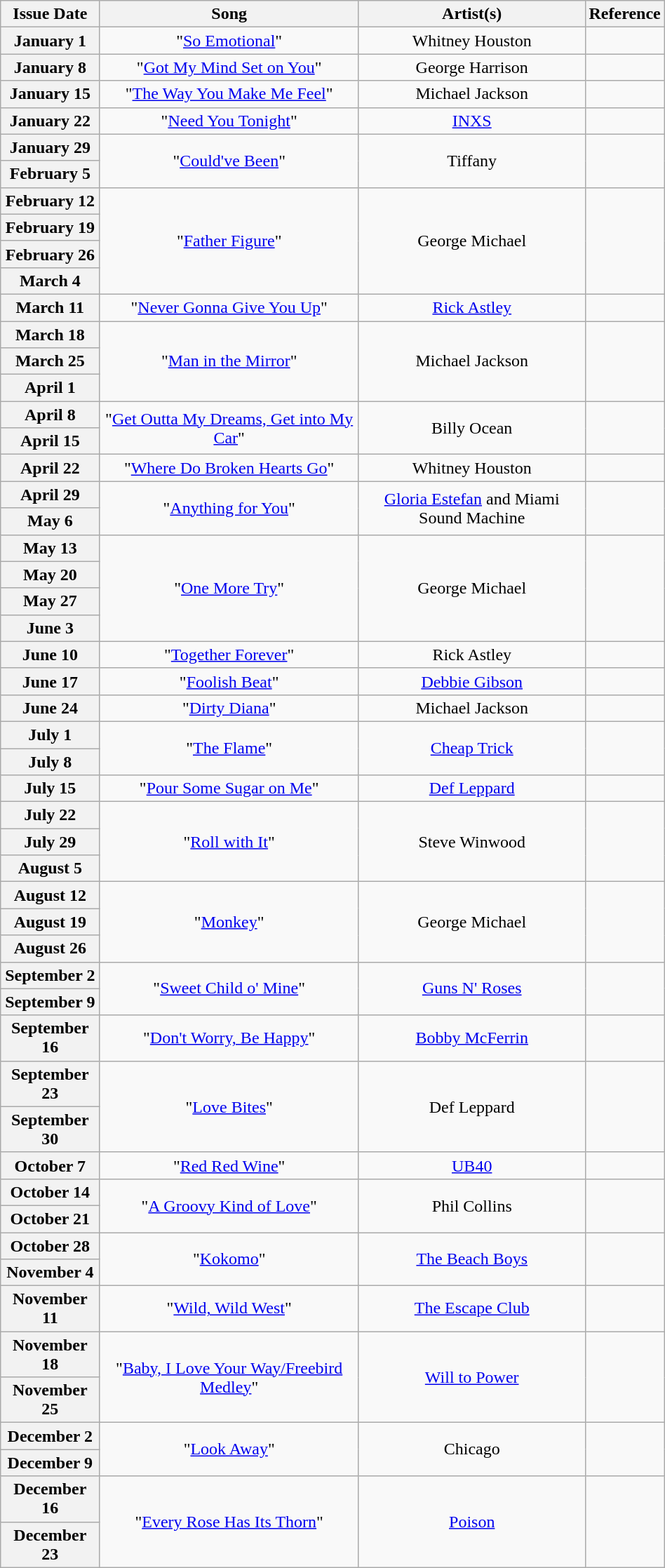<table class="wikitable plainrowheaders"  style="text-align:center; width:50%;">
<tr>
<th width=15%>Issue Date</th>
<th width=40%>Song</th>
<th width=35%>Artist(s)</th>
<th width=10%>Reference</th>
</tr>
<tr>
<th scope="row">January 1</th>
<td>"<a href='#'>So Emotional</a>"</td>
<td>Whitney Houston</td>
<td></td>
</tr>
<tr>
<th scope="row">January 8</th>
<td>"<a href='#'>Got My Mind Set on You</a>"</td>
<td>George Harrison</td>
<td></td>
</tr>
<tr>
<th scope="row">January 15</th>
<td>"<a href='#'>The Way You Make Me Feel</a>"</td>
<td>Michael Jackson</td>
<td></td>
</tr>
<tr>
<th scope="row">January 22</th>
<td>"<a href='#'>Need You Tonight</a>"</td>
<td><a href='#'>INXS</a></td>
<td></td>
</tr>
<tr>
<th scope="row">January 29</th>
<td rowspan="2">"<a href='#'>Could've Been</a>"</td>
<td rowspan="2">Tiffany</td>
<td rowspan="2"></td>
</tr>
<tr>
<th scope="row">February 5</th>
</tr>
<tr>
<th scope="row">February 12</th>
<td rowspan="4">"<a href='#'>Father Figure</a>"</td>
<td rowspan="4">George Michael</td>
<td rowspan="4"></td>
</tr>
<tr>
<th scope="row">February 19</th>
</tr>
<tr>
<th scope="row">February 26</th>
</tr>
<tr>
<th scope="row">March 4</th>
</tr>
<tr>
<th scope="row">March 11</th>
<td>"<a href='#'>Never Gonna Give You Up</a>"</td>
<td><a href='#'>Rick Astley</a></td>
<td></td>
</tr>
<tr>
<th scope="row">March 18</th>
<td rowspan="3">"<a href='#'>Man in the Mirror</a>"</td>
<td rowspan="3">Michael Jackson</td>
<td rowspan="3"></td>
</tr>
<tr>
<th scope="row">March 25</th>
</tr>
<tr>
<th scope="row">April 1</th>
</tr>
<tr>
<th scope="row">April 8</th>
<td rowspan="2">"<a href='#'>Get Outta My Dreams, Get into My Car</a>"</td>
<td rowspan="2">Billy Ocean</td>
<td rowspan="2"></td>
</tr>
<tr>
<th scope="row">April 15</th>
</tr>
<tr>
<th scope="row">April 22</th>
<td>"<a href='#'>Where Do Broken Hearts Go</a>"</td>
<td>Whitney Houston</td>
<td></td>
</tr>
<tr>
<th scope="row">April 29</th>
<td rowspan="2">"<a href='#'>Anything for You</a>"</td>
<td rowspan="2"><a href='#'>Gloria Estefan</a> and Miami Sound Machine</td>
<td rowspan="2"></td>
</tr>
<tr>
<th scope="row">May 6</th>
</tr>
<tr>
<th scope="row">May 13</th>
<td rowspan="4">"<a href='#'>One More Try</a>"</td>
<td rowspan="4">George Michael</td>
<td rowspan="4"></td>
</tr>
<tr>
<th scope="row">May 20</th>
</tr>
<tr>
<th scope="row">May 27</th>
</tr>
<tr>
<th scope="row">June 3</th>
</tr>
<tr>
<th scope="row">June 10</th>
<td>"<a href='#'>Together Forever</a>"</td>
<td>Rick Astley</td>
<td></td>
</tr>
<tr>
<th scope="row">June 17</th>
<td>"<a href='#'>Foolish Beat</a>"</td>
<td><a href='#'>Debbie Gibson</a></td>
<td></td>
</tr>
<tr>
<th scope="row">June 24</th>
<td>"<a href='#'>Dirty Diana</a>"</td>
<td>Michael Jackson</td>
<td></td>
</tr>
<tr>
<th scope="row">July 1</th>
<td rowspan="2">"<a href='#'>The Flame</a>"</td>
<td rowspan="2"><a href='#'>Cheap Trick</a></td>
<td rowspan="2"></td>
</tr>
<tr>
<th scope="row">July 8</th>
</tr>
<tr>
<th scope="row">July 15</th>
<td>"<a href='#'>Pour Some Sugar on Me</a>"</td>
<td><a href='#'>Def Leppard</a></td>
<td></td>
</tr>
<tr>
<th scope="row">July 22</th>
<td rowspan="3">"<a href='#'>Roll with It</a>"</td>
<td rowspan="3">Steve Winwood</td>
<td rowspan="3"></td>
</tr>
<tr>
<th scope="row">July 29</th>
</tr>
<tr>
<th scope="row">August 5</th>
</tr>
<tr>
<th scope="row">August 12</th>
<td rowspan="3">"<a href='#'>Monkey</a>"</td>
<td rowspan="3">George Michael</td>
<td rowspan="3"></td>
</tr>
<tr>
<th scope="row">August 19</th>
</tr>
<tr>
<th scope="row">August 26</th>
</tr>
<tr>
<th scope="row">September 2</th>
<td rowspan="2">"<a href='#'>Sweet Child o' Mine</a>"</td>
<td rowspan="2"><a href='#'>Guns N' Roses</a></td>
<td rowspan="2"></td>
</tr>
<tr>
<th scope="row">September 9</th>
</tr>
<tr>
<th scope="row">September 16</th>
<td>"<a href='#'>Don't Worry, Be Happy</a>"</td>
<td><a href='#'>Bobby McFerrin</a></td>
<td></td>
</tr>
<tr>
<th scope="row">September 23</th>
<td rowspan="2">"<a href='#'>Love Bites</a>"</td>
<td rowspan="2">Def Leppard</td>
<td rowspan="2"></td>
</tr>
<tr>
<th scope="row">September 30</th>
</tr>
<tr>
<th scope="row">October 7</th>
<td>"<a href='#'>Red Red Wine</a>"</td>
<td><a href='#'>UB40</a></td>
<td></td>
</tr>
<tr>
<th scope="row">October 14</th>
<td rowspan="2">"<a href='#'>A Groovy Kind of Love</a>"</td>
<td rowspan="2">Phil Collins</td>
<td rowspan="2"></td>
</tr>
<tr>
<th scope="row">October 21</th>
</tr>
<tr>
<th scope="row">October 28</th>
<td rowspan="2">"<a href='#'>Kokomo</a>"</td>
<td rowspan="2"><a href='#'>The Beach Boys</a></td>
<td rowspan="2"></td>
</tr>
<tr>
<th scope="row">November 4</th>
</tr>
<tr>
<th scope="row">November 11</th>
<td>"<a href='#'>Wild, Wild West</a>"</td>
<td><a href='#'>The Escape Club</a></td>
<td></td>
</tr>
<tr>
<th scope="row">November 18</th>
<td rowspan="2">"<a href='#'>Baby, I Love Your Way/Freebird Medley</a>"</td>
<td rowspan="2"><a href='#'>Will to Power</a></td>
<td rowspan="2"></td>
</tr>
<tr>
<th scope="row">November 25</th>
</tr>
<tr>
<th scope="row">December 2</th>
<td rowspan="2">"<a href='#'>Look Away</a>"</td>
<td rowspan="2">Chicago</td>
<td rowspan="2"></td>
</tr>
<tr>
<th scope="row">December 9</th>
</tr>
<tr>
<th scope="row">December 16</th>
<td rowspan="2">"<a href='#'>Every Rose Has Its Thorn</a>"</td>
<td rowspan="2"><a href='#'>Poison</a></td>
<td rowspan="2"></td>
</tr>
<tr>
<th scope="row">December 23</th>
</tr>
</table>
